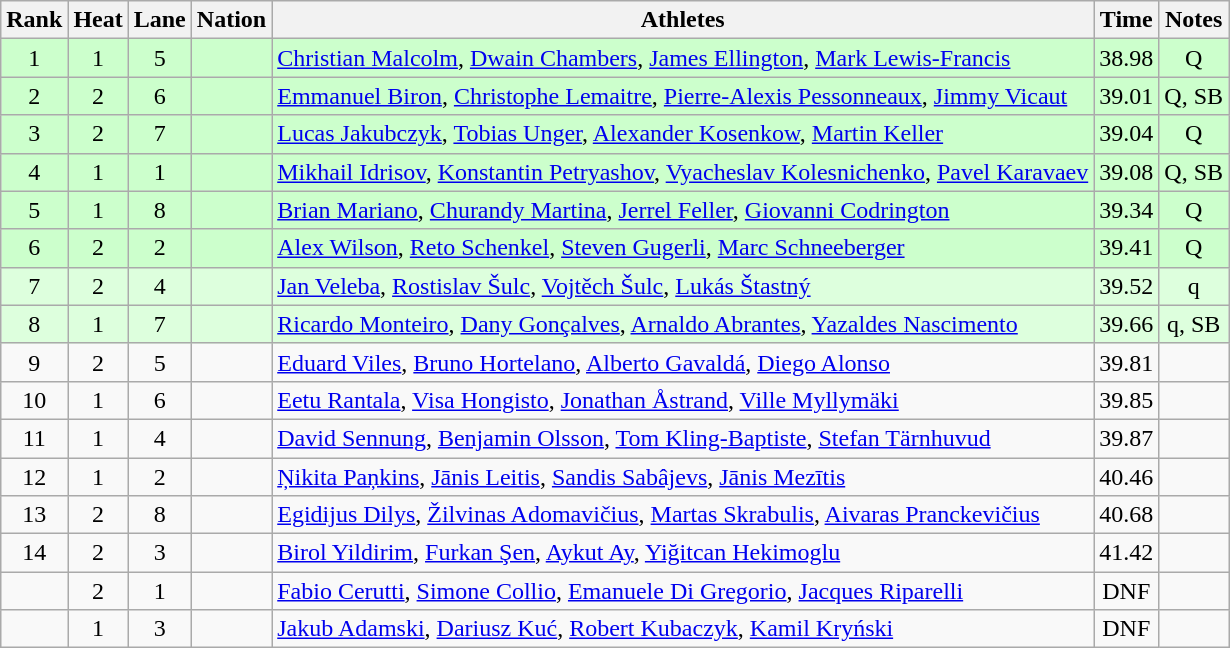<table class="wikitable sortable" style="text-align:center">
<tr>
<th>Rank</th>
<th>Heat</th>
<th>Lane</th>
<th>Nation</th>
<th>Athletes</th>
<th>Time</th>
<th>Notes</th>
</tr>
<tr bgcolor=ccffcc>
<td>1</td>
<td>1</td>
<td>5</td>
<td align=left></td>
<td align=left><a href='#'>Christian Malcolm</a>, <a href='#'>Dwain Chambers</a>, <a href='#'>James Ellington</a>, <a href='#'>Mark Lewis-Francis</a></td>
<td>38.98</td>
<td>Q</td>
</tr>
<tr bgcolor=ccffcc>
<td>2</td>
<td>2</td>
<td>6</td>
<td align=left></td>
<td align=left><a href='#'>Emmanuel Biron</a>, <a href='#'>Christophe Lemaitre</a>, <a href='#'>Pierre-Alexis Pessonneaux</a>, <a href='#'>Jimmy Vicaut</a></td>
<td>39.01</td>
<td>Q, SB</td>
</tr>
<tr bgcolor=ccffcc>
<td>3</td>
<td>2</td>
<td>7</td>
<td align=left></td>
<td align=left><a href='#'>Lucas Jakubczyk</a>, <a href='#'>Tobias Unger</a>, <a href='#'>Alexander Kosenkow</a>, <a href='#'>Martin Keller</a></td>
<td>39.04</td>
<td>Q</td>
</tr>
<tr bgcolor=ccffcc>
<td>4</td>
<td>1</td>
<td>1</td>
<td align=left></td>
<td align=left><a href='#'>Mikhail Idrisov</a>, <a href='#'>Konstantin Petryashov</a>, <a href='#'>Vyacheslav Kolesnichenko</a>, <a href='#'>Pavel Karavaev</a></td>
<td>39.08</td>
<td>Q, SB</td>
</tr>
<tr bgcolor=ccffcc>
<td>5</td>
<td>1</td>
<td>8</td>
<td align=left></td>
<td align=left><a href='#'>Brian Mariano</a>, <a href='#'>Churandy Martina</a>, <a href='#'>Jerrel Feller</a>, <a href='#'>Giovanni Codrington</a></td>
<td>39.34</td>
<td>Q</td>
</tr>
<tr bgcolor=ccffcc>
<td>6</td>
<td>2</td>
<td>2</td>
<td align=left></td>
<td align=left><a href='#'>Alex Wilson</a>, <a href='#'>Reto Schenkel</a>, <a href='#'>Steven Gugerli</a>, <a href='#'>Marc Schneeberger</a></td>
<td>39.41</td>
<td>Q</td>
</tr>
<tr bgcolor=ddffdd>
<td>7</td>
<td>2</td>
<td>4</td>
<td align=left></td>
<td align=left><a href='#'>Jan Veleba</a>, <a href='#'>Rostislav Šulc</a>, <a href='#'>Vojtěch Šulc</a>, <a href='#'>Lukás Štastný</a></td>
<td>39.52</td>
<td>q</td>
</tr>
<tr bgcolor=ddffdd>
<td>8</td>
<td>1</td>
<td>7</td>
<td align=left></td>
<td align=left><a href='#'>Ricardo Monteiro</a>, <a href='#'>Dany Gonçalves</a>, <a href='#'>Arnaldo Abrantes</a>, <a href='#'>Yazaldes Nascimento</a></td>
<td>39.66</td>
<td>q, SB</td>
</tr>
<tr>
<td>9</td>
<td>2</td>
<td>5</td>
<td align=left></td>
<td align=left><a href='#'>Eduard Viles</a>, <a href='#'>Bruno Hortelano</a>, <a href='#'>Alberto Gavaldá</a>, <a href='#'>Diego Alonso</a></td>
<td>39.81</td>
<td></td>
</tr>
<tr>
<td>10</td>
<td>1</td>
<td>6</td>
<td align=left></td>
<td align=left><a href='#'>Eetu Rantala</a>, <a href='#'>Visa Hongisto</a>, <a href='#'>Jonathan Åstrand</a>, <a href='#'>Ville Myllymäki</a></td>
<td>39.85</td>
<td></td>
</tr>
<tr>
<td>11</td>
<td>1</td>
<td>4</td>
<td align=left></td>
<td align=left><a href='#'>David Sennung</a>, <a href='#'>Benjamin Olsson</a>, <a href='#'>Tom Kling-Baptiste</a>, <a href='#'>Stefan Tärnhuvud</a></td>
<td>39.87</td>
<td></td>
</tr>
<tr>
<td>12</td>
<td>1</td>
<td>2</td>
<td align=left></td>
<td align=left><a href='#'>Ņikita Paņkins</a>, <a href='#'>Jānis Leitis</a>, <a href='#'>Sandis Sabâjevs</a>, <a href='#'>Jānis Mezītis</a></td>
<td>40.46</td>
<td></td>
</tr>
<tr>
<td>13</td>
<td>2</td>
<td>8</td>
<td align=left></td>
<td align=left><a href='#'>Egidijus Dilys</a>, <a href='#'>Žilvinas Adomavičius</a>, <a href='#'>Martas Skrabulis</a>, <a href='#'>Aivaras Pranckevičius</a></td>
<td>40.68</td>
<td></td>
</tr>
<tr>
<td>14</td>
<td>2</td>
<td>3</td>
<td align=left></td>
<td align=left><a href='#'>Birol Yildirim</a>, <a href='#'>Furkan Şen</a>, <a href='#'>Aykut Ay</a>, <a href='#'>Yiğitcan Hekimoglu</a></td>
<td>41.42</td>
<td></td>
</tr>
<tr>
<td></td>
<td>2</td>
<td>1</td>
<td align=left></td>
<td align=left><a href='#'>Fabio Cerutti</a>, <a href='#'>Simone Collio</a>, <a href='#'>Emanuele Di Gregorio</a>, <a href='#'>Jacques Riparelli</a></td>
<td>DNF</td>
<td></td>
</tr>
<tr>
<td></td>
<td>1</td>
<td>3</td>
<td align=left></td>
<td align=left><a href='#'>Jakub Adamski</a>, <a href='#'>Dariusz Kuć</a>, <a href='#'>Robert Kubaczyk</a>, <a href='#'>Kamil Kryński</a></td>
<td>DNF</td>
<td></td>
</tr>
</table>
